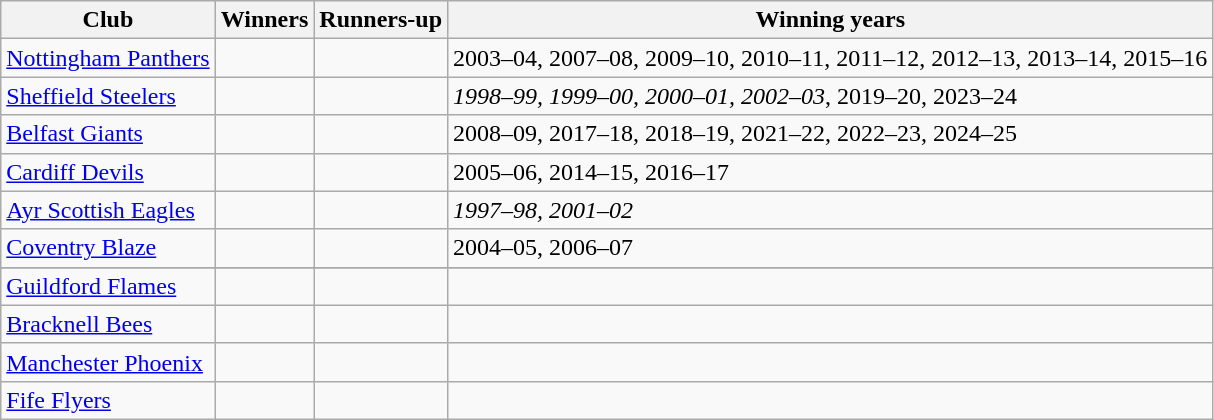<table class="wikitable">
<tr>
<th>Club</th>
<th>Winners</th>
<th>Runners-up</th>
<th>Winning years</th>
</tr>
<tr>
<td><a href='#'>Nottingham Panthers</a></td>
<td></td>
<td></td>
<td>2003–04, 2007–08, 2009–10, 2010–11, 2011–12, 2012–13, 2013–14, 2015–16</td>
</tr>
<tr>
<td><a href='#'>Sheffield Steelers</a></td>
<td></td>
<td></td>
<td><em>1998–99, 1999–00, 2000–01, 2002–03</em>, 2019–20, 2023–24</td>
</tr>
<tr>
<td><a href='#'>Belfast Giants</a></td>
<td></td>
<td></td>
<td>2008–09, 2017–18, 2018–19, 2021–22, 2022–23, 2024–25</td>
</tr>
<tr>
<td><a href='#'>Cardiff Devils</a></td>
<td></td>
<td></td>
<td>2005–06, 2014–15, 2016–17</td>
</tr>
<tr>
<td><a href='#'>Ayr Scottish Eagles</a></td>
<td></td>
<td></td>
<td><em>1997–98, 2001–02</em></td>
</tr>
<tr>
<td><a href='#'>Coventry Blaze</a></td>
<td></td>
<td></td>
<td>2004–05, 2006–07</td>
</tr>
<tr>
</tr>
<tr>
<td><a href='#'>Guildford Flames</a></td>
<td></td>
<td></td>
<td></td>
</tr>
<tr>
<td><a href='#'>Bracknell Bees</a></td>
<td></td>
<td></td>
<td></td>
</tr>
<tr>
<td><a href='#'>Manchester Phoenix</a></td>
<td></td>
<td></td>
<td></td>
</tr>
<tr>
<td><a href='#'>Fife Flyers</a></td>
<td></td>
<td></td>
<td></td>
</tr>
</table>
